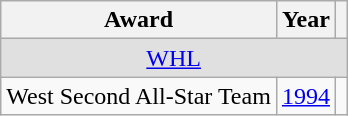<table class="wikitable">
<tr>
<th>Award</th>
<th>Year</th>
<th></th>
</tr>
<tr ALIGN="center" bgcolor="#e0e0e0">
<td colspan="3"><a href='#'>WHL</a></td>
</tr>
<tr>
<td>West Second All-Star Team</td>
<td><a href='#'>1994</a></td>
<td></td>
</tr>
</table>
